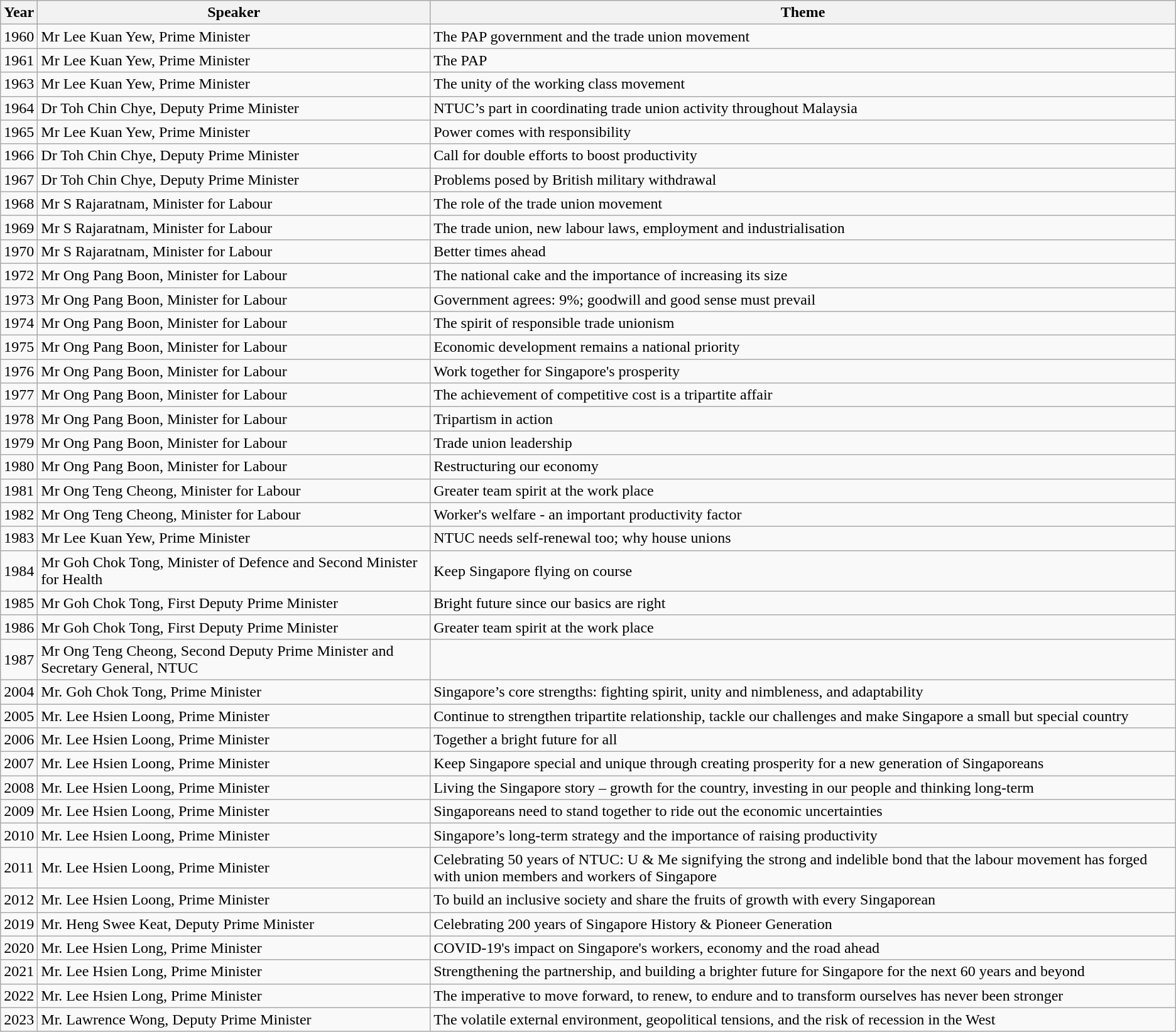<table class="wikitable">
<tr>
<th>Year</th>
<th>Speaker</th>
<th>Theme</th>
</tr>
<tr>
<td>1960</td>
<td>Mr Lee Kuan Yew, Prime Minister</td>
<td>The PAP government and the trade union movement</td>
</tr>
<tr>
<td>1961</td>
<td>Mr Lee Kuan Yew, Prime Minister</td>
<td>The PAP</td>
</tr>
<tr>
<td>1963</td>
<td>Mr Lee Kuan Yew, Prime Minister</td>
<td>The unity of the working class movement</td>
</tr>
<tr>
<td>1964</td>
<td>Dr Toh Chin Chye, Deputy Prime Minister</td>
<td>NTUC’s part in coordinating trade union activity throughout Malaysia</td>
</tr>
<tr>
<td>1965</td>
<td>Mr Lee Kuan Yew, Prime Minister</td>
<td>Power comes with responsibility</td>
</tr>
<tr>
<td>1966</td>
<td>Dr Toh Chin Chye, Deputy Prime Minister</td>
<td>Call for double efforts to boost productivity</td>
</tr>
<tr>
<td>1967</td>
<td>Dr Toh Chin Chye, Deputy Prime Minister</td>
<td>Problems posed by British military withdrawal</td>
</tr>
<tr>
<td>1968</td>
<td>Mr S Rajaratnam, Minister for Labour</td>
<td>The role of the trade union movement</td>
</tr>
<tr>
<td>1969</td>
<td>Mr S Rajaratnam, Minister for Labour</td>
<td>The trade union, new labour laws, employment and industrialisation</td>
</tr>
<tr>
<td>1970</td>
<td>Mr S Rajaratnam, Minister for Labour</td>
<td>Better times ahead</td>
</tr>
<tr>
<td>1972</td>
<td>Mr Ong Pang Boon, Minister for Labour</td>
<td>The national cake and the importance of increasing its size</td>
</tr>
<tr>
<td>1973</td>
<td>Mr Ong Pang Boon, Minister for Labour</td>
<td>Government agrees: 9%; goodwill and good sense must prevail</td>
</tr>
<tr>
<td>1974</td>
<td>Mr Ong Pang Boon, Minister for Labour</td>
<td>The spirit of responsible trade unionism</td>
</tr>
<tr>
<td>1975</td>
<td>Mr Ong Pang Boon, Minister for Labour</td>
<td>Economic development remains a national priority</td>
</tr>
<tr>
<td>1976</td>
<td>Mr Ong Pang Boon, Minister for Labour</td>
<td>Work together for Singapore's prosperity</td>
</tr>
<tr>
<td>1977</td>
<td>Mr Ong Pang Boon, Minister for Labour</td>
<td>The achievement of competitive cost is a tripartite affair</td>
</tr>
<tr>
<td>1978</td>
<td>Mr Ong Pang Boon, Minister for Labour</td>
<td>Tripartism in action</td>
</tr>
<tr>
<td>1979</td>
<td>Mr Ong Pang Boon, Minister for Labour</td>
<td>Trade union leadership</td>
</tr>
<tr>
<td>1980</td>
<td>Mr Ong Pang Boon, Minister for Labour</td>
<td>Restructuring our economy</td>
</tr>
<tr>
<td>1981</td>
<td>Mr Ong Teng Cheong, Minister for Labour</td>
<td>Greater team spirit at the work place</td>
</tr>
<tr>
<td>1982</td>
<td>Mr Ong Teng Cheong, Minister for Labour</td>
<td>Worker's welfare - an important productivity factor</td>
</tr>
<tr>
<td>1983</td>
<td>Mr Lee Kuan Yew, Prime Minister</td>
<td>NTUC needs self-renewal too; why house unions</td>
</tr>
<tr>
<td>1984</td>
<td>Mr Goh Chok Tong, Minister of Defence and Second Minister for Health</td>
<td>Keep Singapore flying on course</td>
</tr>
<tr>
<td>1985</td>
<td>Mr Goh Chok Tong, First Deputy Prime Minister</td>
<td>Bright future since our basics are right</td>
</tr>
<tr>
<td>1986</td>
<td>Mr Goh Chok Tong, First Deputy Prime Minister</td>
<td>Greater team spirit at the work place</td>
</tr>
<tr>
<td>1987</td>
<td>Mr Ong Teng Cheong, Second Deputy Prime Minister and Secretary General, NTUC</td>
<td></td>
</tr>
<tr>
<td>2004</td>
<td>Mr. Goh Chok Tong, Prime Minister</td>
<td>Singapore’s core strengths: fighting spirit, unity and nimbleness, and adaptability</td>
</tr>
<tr>
<td>2005</td>
<td>Mr. Lee Hsien Loong, Prime Minister</td>
<td>Continue to strengthen tripartite relationship, tackle our challenges and make Singapore a small but special country</td>
</tr>
<tr>
<td>2006</td>
<td>Mr. Lee Hsien Loong, Prime Minister</td>
<td>Together a bright future for all</td>
</tr>
<tr>
<td>2007</td>
<td>Mr. Lee Hsien Loong, Prime Minister</td>
<td>Keep Singapore special and unique through creating prosperity for a new generation of Singaporeans</td>
</tr>
<tr>
<td>2008</td>
<td>Mr. Lee Hsien Loong, Prime Minister</td>
<td>Living the Singapore story – growth for the country, investing in our people and thinking long-term</td>
</tr>
<tr>
<td>2009</td>
<td>Mr. Lee Hsien Loong, Prime Minister</td>
<td>Singaporeans need to stand together to ride out the economic uncertainties</td>
</tr>
<tr>
<td>2010</td>
<td>Mr. Lee Hsien Loong, Prime Minister</td>
<td>Singapore’s long-term strategy and the importance of raising productivity</td>
</tr>
<tr>
<td>2011</td>
<td>Mr. Lee Hsien Loong, Prime Minister</td>
<td>Celebrating 50 years of NTUC: U & Me signifying the strong and indelible bond that the labour movement has forged with union members and workers of Singapore</td>
</tr>
<tr>
<td>2012</td>
<td>Mr. Lee Hsien Loong, Prime Minister</td>
<td>To build an inclusive society and share the fruits of growth with every Singaporean</td>
</tr>
<tr>
<td>2019</td>
<td>Mr. Heng Swee Keat, Deputy Prime Minister</td>
<td>Celebrating 200 years of Singapore History & Pioneer Generation</td>
</tr>
<tr>
<td>2020</td>
<td>Mr. Lee Hsien Long, Prime Minister</td>
<td>COVID-19's impact on Singapore's workers, economy and the road ahead</td>
</tr>
<tr>
<td>2021</td>
<td>Mr. Lee Hsien Long, Prime Minister</td>
<td>Strengthening the partnership, and building a brighter future for Singapore for the next 60 years and beyond</td>
</tr>
<tr>
<td>2022</td>
<td>Mr. Lee Hsien Long, Prime Minister</td>
<td>The imperative to move forward, to renew, to endure and to transform ourselves has never been stronger</td>
</tr>
<tr>
<td>2023</td>
<td>Mr. Lawrence Wong, Deputy Prime Minister</td>
<td>The volatile external environment, geopolitical tensions, and the risk of recession in the West</td>
</tr>
</table>
